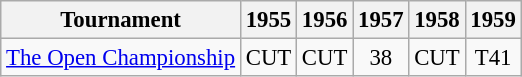<table class="wikitable" style="font-size:95%;text-align:center;">
<tr>
<th>Tournament</th>
<th>1955</th>
<th>1956</th>
<th>1957</th>
<th>1958</th>
<th>1959</th>
</tr>
<tr>
<td align=left><a href='#'>The Open Championship</a></td>
<td>CUT</td>
<td>CUT</td>
<td>38</td>
<td>CUT</td>
<td>T41</td>
</tr>
</table>
